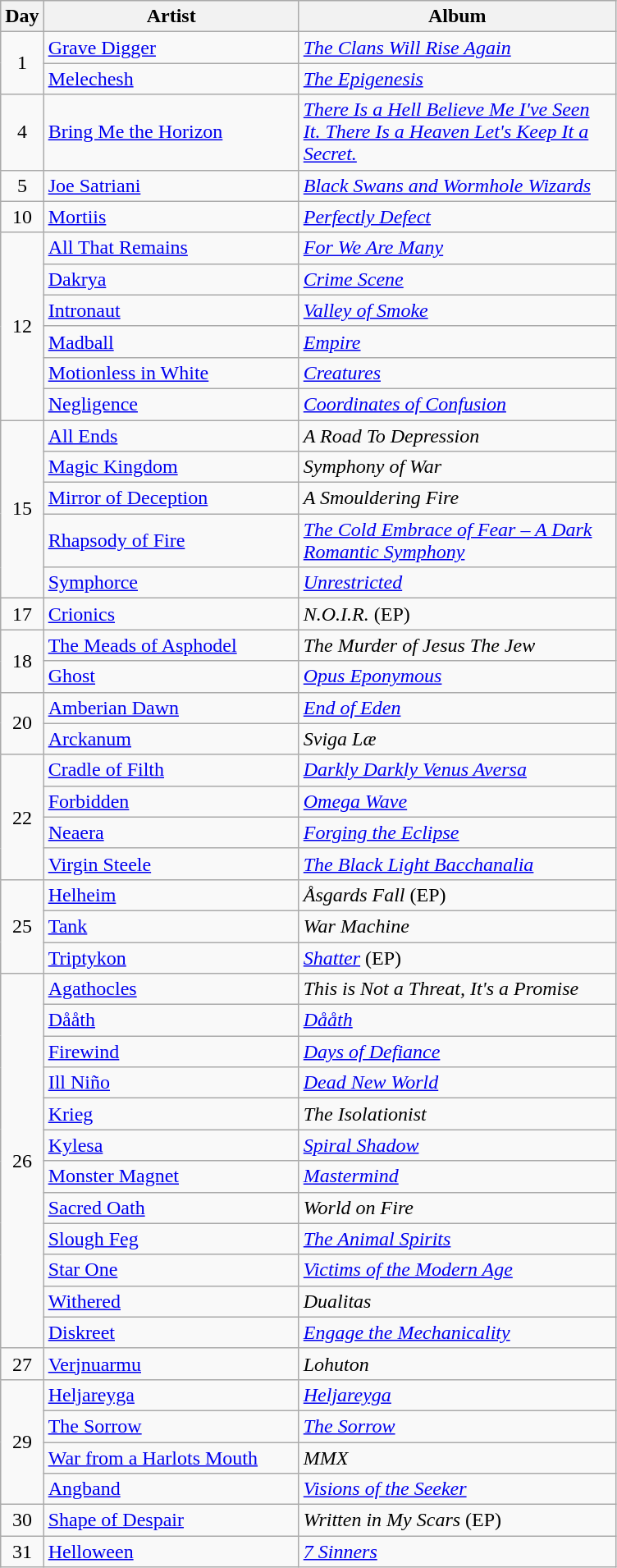<table class="wikitable">
<tr>
<th style="width:20px;">Day</th>
<th style="width:200px;">Artist</th>
<th style="width:250px;">Album</th>
</tr>
<tr>
<td style="text-align:center;" rowspan="2">1</td>
<td><a href='#'>Grave Digger</a></td>
<td><em><a href='#'>The Clans Will Rise Again</a></em></td>
</tr>
<tr>
<td><a href='#'>Melechesh</a></td>
<td><em><a href='#'>The Epigenesis</a></em></td>
</tr>
<tr>
<td style="text-align:center;">4</td>
<td><a href='#'>Bring Me the Horizon</a></td>
<td><em><a href='#'>There Is a Hell Believe Me I've Seen It. There Is a Heaven Let's Keep It a Secret.</a></em></td>
</tr>
<tr>
<td style="text-align:center;">5</td>
<td><a href='#'>Joe Satriani</a></td>
<td><em><a href='#'>Black Swans and Wormhole Wizards</a></em></td>
</tr>
<tr>
<td style="text-align:center;">10</td>
<td><a href='#'>Mortiis</a></td>
<td><em><a href='#'>Perfectly Defect</a></em></td>
</tr>
<tr>
<td style="text-align:center;" rowspan="6">12</td>
<td><a href='#'>All That Remains</a></td>
<td><em><a href='#'>For We Are Many</a></em></td>
</tr>
<tr>
<td><a href='#'>Dakrya</a></td>
<td><em><a href='#'>Crime Scene</a></em></td>
</tr>
<tr>
<td><a href='#'>Intronaut</a></td>
<td><em><a href='#'>Valley of Smoke</a></em></td>
</tr>
<tr>
<td><a href='#'>Madball</a></td>
<td><em><a href='#'>Empire</a></em></td>
</tr>
<tr>
<td><a href='#'>Motionless in White</a></td>
<td><em><a href='#'>Creatures</a></em></td>
</tr>
<tr>
<td><a href='#'>Negligence</a></td>
<td><em><a href='#'>Coordinates of Confusion</a></em></td>
</tr>
<tr>
<td style="text-align:center;" rowspan="5">15</td>
<td><a href='#'>All Ends</a></td>
<td><em>A Road To Depression</em></td>
</tr>
<tr>
<td><a href='#'>Magic Kingdom</a></td>
<td><em>Symphony of War</em></td>
</tr>
<tr>
<td><a href='#'>Mirror of Deception</a></td>
<td><em>A Smouldering Fire</em></td>
</tr>
<tr>
<td><a href='#'>Rhapsody of Fire</a></td>
<td><em><a href='#'>The Cold Embrace of Fear – A Dark Romantic Symphony</a></em></td>
</tr>
<tr>
<td><a href='#'>Symphorce</a></td>
<td><em><a href='#'>Unrestricted</a></em></td>
</tr>
<tr>
<td style="text-align:center;">17</td>
<td><a href='#'>Crionics</a></td>
<td><em>N.O.I.R.</em> (EP)</td>
</tr>
<tr>
<td style="text-align:center;" rowspan="2">18</td>
<td><a href='#'>The Meads of Asphodel</a></td>
<td><em>The Murder of Jesus The Jew</em></td>
</tr>
<tr>
<td><a href='#'>Ghost</a></td>
<td><em><a href='#'>Opus Eponymous</a></em></td>
</tr>
<tr>
<td style="text-align:center;" rowspan="2">20</td>
<td><a href='#'>Amberian Dawn</a></td>
<td><em><a href='#'>End of Eden</a></em></td>
</tr>
<tr>
<td><a href='#'>Arckanum</a></td>
<td><em>Sviga Læ</em></td>
</tr>
<tr>
<td style="text-align:center;" rowspan="4">22</td>
<td><a href='#'>Cradle of Filth</a></td>
<td><em><a href='#'>Darkly Darkly Venus Aversa</a></em></td>
</tr>
<tr>
<td><a href='#'>Forbidden</a></td>
<td><em><a href='#'>Omega Wave</a></em></td>
</tr>
<tr>
<td><a href='#'>Neaera</a></td>
<td><em><a href='#'>Forging the Eclipse</a></em></td>
</tr>
<tr>
<td><a href='#'>Virgin Steele</a></td>
<td><em><a href='#'>The Black Light Bacchanalia</a></em></td>
</tr>
<tr>
<td style="text-align:center;" rowspan="3">25</td>
<td><a href='#'>Helheim</a></td>
<td><em>Åsgards Fall</em> (EP)</td>
</tr>
<tr>
<td><a href='#'>Tank</a></td>
<td><em>War Machine</em></td>
</tr>
<tr>
<td><a href='#'>Triptykon</a></td>
<td><em><a href='#'>Shatter</a></em> (EP)</td>
</tr>
<tr>
<td style="text-align:center;" rowspan="12">26</td>
<td><a href='#'>Agathocles</a></td>
<td><em>This is Not a Threat, It's a Promise</em></td>
</tr>
<tr>
<td><a href='#'>Dååth</a></td>
<td><em><a href='#'>Dååth</a></em></td>
</tr>
<tr>
<td><a href='#'>Firewind</a></td>
<td><em><a href='#'>Days of Defiance</a></em></td>
</tr>
<tr>
<td><a href='#'>Ill Niño</a></td>
<td><em><a href='#'>Dead New World</a></em></td>
</tr>
<tr>
<td><a href='#'>Krieg</a></td>
<td><em>The Isolationist</em></td>
</tr>
<tr>
<td><a href='#'>Kylesa</a></td>
<td><em><a href='#'>Spiral Shadow</a></em></td>
</tr>
<tr>
<td><a href='#'>Monster Magnet</a></td>
<td><em><a href='#'>Mastermind</a></em></td>
</tr>
<tr>
<td><a href='#'>Sacred Oath</a></td>
<td><em>World on Fire</em></td>
</tr>
<tr>
<td><a href='#'>Slough Feg</a></td>
<td><em><a href='#'>The Animal Spirits</a></em></td>
</tr>
<tr>
<td><a href='#'>Star One</a></td>
<td><em><a href='#'>Victims of the Modern Age</a></em></td>
</tr>
<tr>
<td><a href='#'>Withered</a></td>
<td><em>Dualitas</em></td>
</tr>
<tr>
<td><a href='#'>Diskreet</a></td>
<td><em><a href='#'>Engage the Mechanicality</a></em></td>
</tr>
<tr>
<td style="text-align:center;">27</td>
<td><a href='#'>Verjnuarmu</a></td>
<td><em>Lohuton</em></td>
</tr>
<tr>
<td style="text-align:center;" rowspan="4">29</td>
<td><a href='#'>Heljareyga</a></td>
<td><em><a href='#'>Heljareyga</a></em></td>
</tr>
<tr>
<td><a href='#'>The Sorrow</a></td>
<td><em><a href='#'>The Sorrow</a></em></td>
</tr>
<tr>
<td><a href='#'>War from a Harlots Mouth</a></td>
<td><em>MMX</em></td>
</tr>
<tr>
<td><a href='#'>Angband</a></td>
<td><em><a href='#'>Visions of the Seeker</a></em></td>
</tr>
<tr>
<td style="text-align:center;">30</td>
<td><a href='#'>Shape of Despair</a></td>
<td><em>Written in My Scars</em> (EP)</td>
</tr>
<tr>
<td style="text-align:center;">31</td>
<td><a href='#'>Helloween</a></td>
<td><em><a href='#'>7 Sinners</a></em></td>
</tr>
</table>
